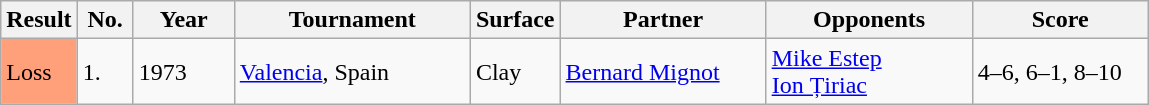<table class="sortable wikitable">
<tr>
<th>Result</th>
<th style="width:30px">No.</th>
<th style="width:60px">Year</th>
<th style="width:150px">Tournament</th>
<th style="width:50px">Surface</th>
<th style="width:130px">Partner</th>
<th style="width:130px">Opponents</th>
<th style="width:110px" class="unsortable">Score</th>
</tr>
<tr>
<td style="background:#ffa07a;">Loss</td>
<td>1.</td>
<td>1973</td>
<td><a href='#'>Valencia</a>, Spain</td>
<td>Clay</td>
<td> <a href='#'>Bernard Mignot</a></td>
<td> <a href='#'>Mike Estep</a><br> <a href='#'>Ion Țiriac</a></td>
<td>4–6, 6–1, 8–10</td>
</tr>
</table>
